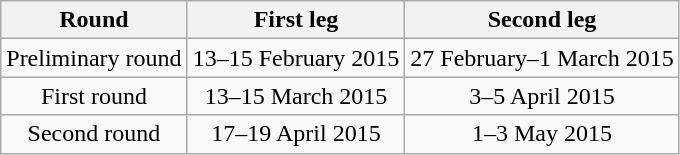<table class="wikitable" style="text-align:center">
<tr>
<th>Round</th>
<th>First leg</th>
<th>Second leg</th>
</tr>
<tr>
<td>Preliminary round</td>
<td>13–15 February 2015</td>
<td>27 February–1 March 2015</td>
</tr>
<tr>
<td>First round</td>
<td>13–15 March 2015</td>
<td>3–5 April 2015</td>
</tr>
<tr>
<td>Second round</td>
<td>17–19 April 2015</td>
<td>1–3 May 2015</td>
</tr>
</table>
